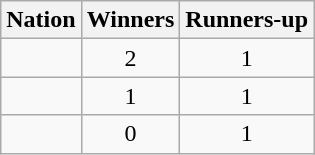<table class="wikitable sortable">
<tr>
<th>Nation</th>
<th>Winners</th>
<th>Runners-up</th>
</tr>
<tr>
<td></td>
<td align=center>2</td>
<td align=center>1</td>
</tr>
<tr>
<td></td>
<td align=center>1</td>
<td align=center>1</td>
</tr>
<tr>
<td></td>
<td align=center>0</td>
<td align=center>1</td>
</tr>
</table>
